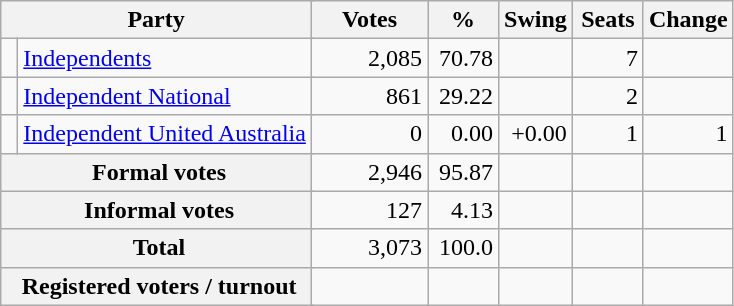<table class="wikitable" style="text-align:right; margin-bottom:0">
<tr>
<th style="width:10px" colspan=3>Party</th>
<th style="width:70px;">Votes</th>
<th style="width:40px;">%</th>
<th style="width:40px;">Swing</th>
<th style="width:40px;">Seats</th>
<th style="width:40px;">Change</th>
</tr>
<tr>
<td> </td>
<td style="text-align:left;" colspan="2"><a href='#'>Independents</a></td>
<td>2,085</td>
<td>70.78</td>
<td></td>
<td>7</td>
<td></td>
</tr>
<tr>
<td> </td>
<td style="text-align:left;" colspan="2"><a href='#'>Independent National</a></td>
<td>861</td>
<td>29.22</td>
<td></td>
<td>2</td>
<td></td>
</tr>
<tr>
<td> </td>
<td style="text-align:left;" colspan="2"><a href='#'>Independent United Australia</a></td>
<td>0</td>
<td>0.00</td>
<td>+0.00</td>
<td>1</td>
<td> 1</td>
</tr>
<tr>
<th colspan="3" rowspan="1"> Formal votes</th>
<td>2,946</td>
<td>95.87</td>
<td></td>
<td></td>
<td></td>
</tr>
<tr>
<th colspan="3" rowspan="1"> Informal votes</th>
<td>127</td>
<td>4.13</td>
<td></td>
<td></td>
<td></td>
</tr>
<tr>
<th colspan="3" rowspan="1"> <strong>Total </strong></th>
<td>3,073</td>
<td>100.0</td>
<td></td>
<td></td>
<td></td>
</tr>
<tr>
<th colspan="3" rowspan="1"> Registered voters / turnout</th>
<td></td>
<td></td>
<td></td>
<td></td>
<td></td>
</tr>
</table>
